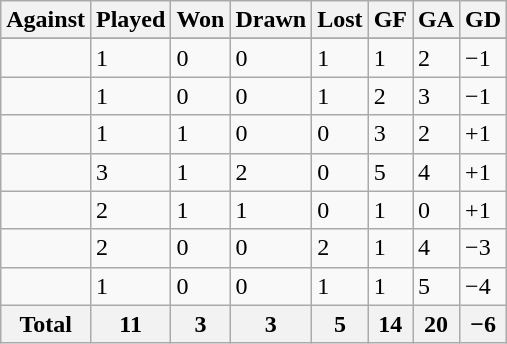<table class="wikitable sortable">
<tr>
<th>Against</th>
<th>Played</th>
<th>Won</th>
<th>Drawn</th>
<th>Lost</th>
<th>GF</th>
<th>GA</th>
<th>GD</th>
</tr>
<tr bgcolor="#d0ffd0" align="center">
</tr>
<tr>
<td align="left"></td>
<td>1</td>
<td>0</td>
<td>0</td>
<td>1</td>
<td>1</td>
<td>2</td>
<td>−1</td>
</tr>
<tr>
<td align="left"></td>
<td>1</td>
<td>0</td>
<td>0</td>
<td>1</td>
<td>2</td>
<td>3</td>
<td>−1</td>
</tr>
<tr>
<td align="left"></td>
<td>1</td>
<td>1</td>
<td>0</td>
<td>0</td>
<td>3</td>
<td>2</td>
<td>+1</td>
</tr>
<tr>
<td align="left"></td>
<td>3</td>
<td>1</td>
<td>2</td>
<td>0</td>
<td>5</td>
<td>4</td>
<td>+1</td>
</tr>
<tr>
<td align="left"></td>
<td>2</td>
<td>1</td>
<td>1</td>
<td>0</td>
<td>1</td>
<td>0</td>
<td>+1</td>
</tr>
<tr>
<td align="left"></td>
<td>2</td>
<td>0</td>
<td>0</td>
<td>2</td>
<td>1</td>
<td>4</td>
<td>−3</td>
</tr>
<tr>
<td align="left"></td>
<td>1</td>
<td>0</td>
<td>0</td>
<td>1</td>
<td>1</td>
<td>5</td>
<td>−4</td>
</tr>
<tr class="sortbottom">
<th>Total</th>
<th>11</th>
<th>3</th>
<th>3</th>
<th>5</th>
<th>14</th>
<th>20</th>
<th>−6</th>
</tr>
</table>
